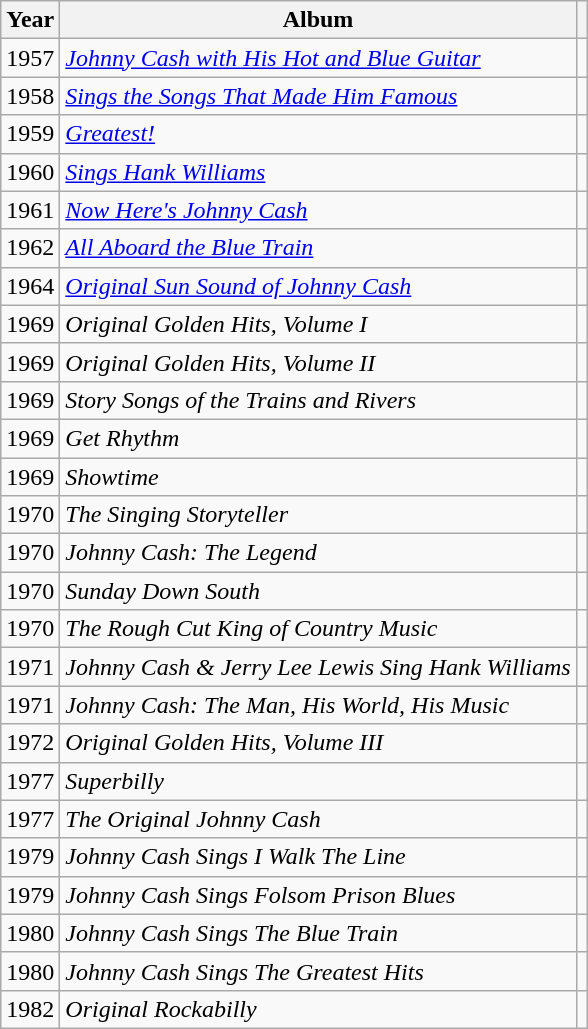<table class="wikitable">
<tr>
<th>Year</th>
<th>Album</th>
<th></th>
</tr>
<tr>
<td>1957</td>
<td><em><a href='#'>Johnny Cash with His Hot and Blue Guitar</a></em></td>
<td></td>
</tr>
<tr>
<td>1958</td>
<td><em><a href='#'>Sings the Songs That Made Him Famous</a></em></td>
<td></td>
</tr>
<tr>
<td>1959</td>
<td><em><a href='#'>Greatest!</a></em></td>
<td></td>
</tr>
<tr>
<td>1960</td>
<td><em><a href='#'>Sings Hank Williams</a></em></td>
<td></td>
</tr>
<tr>
<td>1961</td>
<td><em><a href='#'>Now Here's Johnny Cash</a></em></td>
<td></td>
</tr>
<tr>
<td>1962</td>
<td><em><a href='#'>All Aboard the Blue Train</a></em></td>
<td></td>
</tr>
<tr>
<td>1964</td>
<td><em><a href='#'>Original Sun Sound of Johnny Cash</a></em></td>
<td></td>
</tr>
<tr>
<td>1969</td>
<td><em>Original Golden Hits, Volume I</em></td>
<td></td>
</tr>
<tr>
<td>1969</td>
<td><em>Original Golden Hits, Volume II</em></td>
<td></td>
</tr>
<tr>
<td>1969</td>
<td><em>Story Songs of the Trains and Rivers</em></td>
<td></td>
</tr>
<tr>
<td>1969</td>
<td><em>Get Rhythm</em></td>
<td></td>
</tr>
<tr>
<td>1969</td>
<td><em>Showtime</em></td>
<td></td>
</tr>
<tr>
<td>1970</td>
<td><em>The Singing Storyteller</em></td>
<td></td>
</tr>
<tr>
<td>1970</td>
<td><em>Johnny Cash: The Legend</em></td>
<td></td>
</tr>
<tr>
<td>1970</td>
<td><em>Sunday Down South</em></td>
<td></td>
</tr>
<tr>
<td>1970</td>
<td><em>The Rough Cut King of Country Music</em></td>
<td></td>
</tr>
<tr>
<td>1971</td>
<td><em>Johnny Cash & Jerry Lee Lewis Sing Hank Williams</em></td>
<td></td>
</tr>
<tr>
<td>1971</td>
<td><em>Johnny Cash: The Man, His World, His Music</em></td>
<td></td>
</tr>
<tr>
<td>1972</td>
<td><em>Original Golden Hits, Volume III</em></td>
<td></td>
</tr>
<tr>
<td>1977</td>
<td><em>Superbilly</em></td>
<td></td>
</tr>
<tr>
<td>1977</td>
<td><em>The Original Johnny Cash</em></td>
<td></td>
</tr>
<tr>
<td>1979</td>
<td><em>Johnny Cash Sings I Walk The Line</em></td>
<td></td>
</tr>
<tr>
<td>1979</td>
<td><em>Johnny Cash Sings Folsom Prison Blues</em></td>
<td></td>
</tr>
<tr>
<td>1980</td>
<td><em>Johnny Cash Sings The Blue Train</em></td>
<td></td>
</tr>
<tr>
<td>1980</td>
<td><em>Johnny Cash Sings The Greatest Hits</em></td>
<td></td>
</tr>
<tr>
<td>1982</td>
<td><em>Original Rockabilly</em></td>
<td></td>
</tr>
</table>
